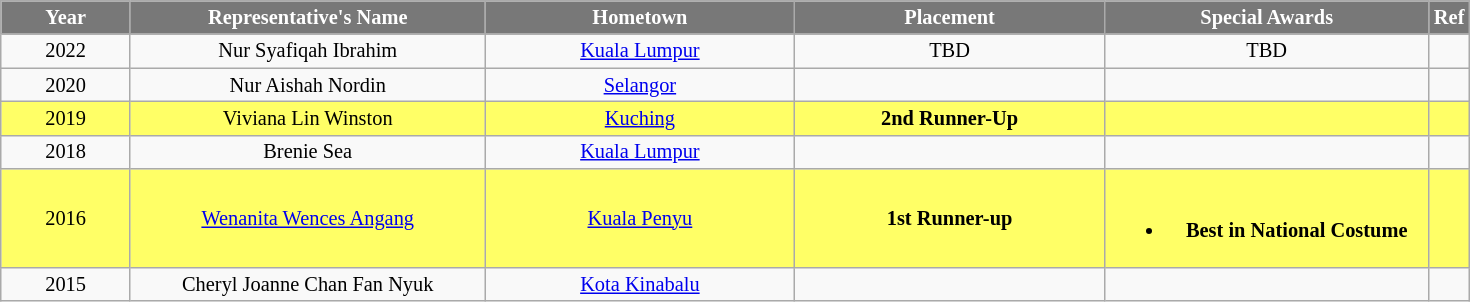<table class="wikitable sortable" style="font-size: 85%; text-align:center">
<tr>
<th width="80" style="background-color:#787878;color:#FFFFFF;">Year</th>
<th width="230" style="background-color:#787878;color:#FFFFFF;">Representative's Name</th>
<th width="200" style="background-color:#787878;color:#FFFFFF;">Hometown</th>
<th width="200" style="background-color:#787878;color:#FFFFFF;">Placement</th>
<th width="210" style="background-color:#787878;color:#FFFFFF;">Special Awards</th>
<th width="8" style="background-color:#787878;color:#FFFFFF;">Ref</th>
</tr>
<tr>
<td>2022</td>
<td>Nur Syafiqah Ibrahim</td>
<td><a href='#'>Kuala Lumpur</a></td>
<td>TBD</td>
<td>TBD</td>
<td></td>
</tr>
<tr>
<td>2020</td>
<td>Nur Aishah Nordin</td>
<td><a href='#'>Selangor</a></td>
<td></td>
<td></td>
<td></td>
</tr>
<tr style="background-color:#FFFF66">
<td>2019</td>
<td>Viviana Lin Winston</td>
<td><a href='#'>Kuching</a></td>
<td><strong>2nd Runner-Up</strong></td>
<td></td>
<td></td>
</tr>
<tr>
<td>2018</td>
<td>Brenie Sea</td>
<td><a href='#'>Kuala Lumpur</a></td>
<td></td>
<td></td>
<td></td>
</tr>
<tr style="background-color:#FFFF66">
<td>2016</td>
<td><a href='#'>Wenanita Wences Angang</a></td>
<td><a href='#'>Kuala Penyu</a></td>
<td><strong>1st Runner-up</strong></td>
<td><br><ul><li><strong>Best in National Costume</strong></li></ul></td>
<td></td>
</tr>
<tr>
<td>2015</td>
<td>Cheryl Joanne Chan Fan Nyuk</td>
<td><a href='#'>Kota Kinabalu</a></td>
<td></td>
<td></td>
<td></td>
</tr>
</table>
